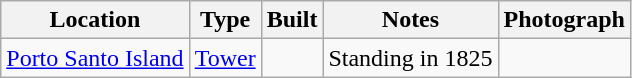<table class="wikitable">
<tr>
<th>Location</th>
<th>Type</th>
<th>Built</th>
<th>Notes</th>
<th>Photograph</th>
</tr>
<tr>
<td><a href='#'>Porto Santo Island</a></td>
<td><a href='#'>Tower</a></td>
<td></td>
<td>Standing in 1825</td>
<td></td>
</tr>
</table>
